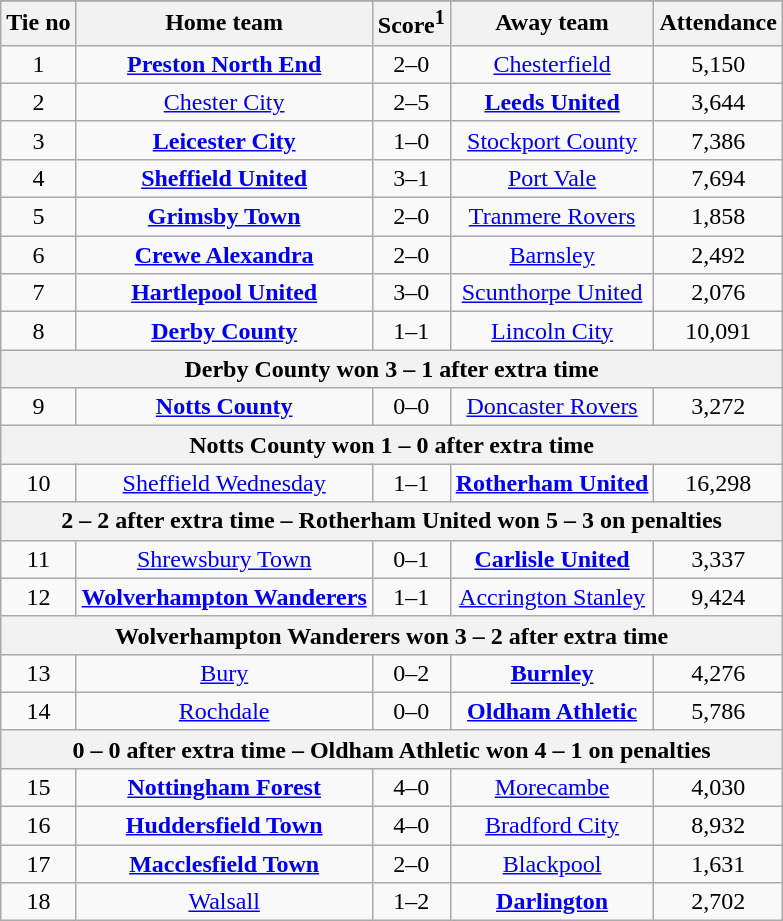<table class="wikitable" style="text-align: center">
<tr>
</tr>
<tr>
<th>Tie no</th>
<th>Home team</th>
<th>Score<sup>1</sup></th>
<th>Away team</th>
<th>Attendance</th>
</tr>
<tr>
<td>1</td>
<td><strong><a href='#'>Preston North End</a></strong></td>
<td>2–0</td>
<td><a href='#'>Chesterfield</a></td>
<td>5,150</td>
</tr>
<tr>
<td>2</td>
<td><a href='#'>Chester City</a></td>
<td>2–5</td>
<td><strong><a href='#'>Leeds United</a></strong></td>
<td>3,644</td>
</tr>
<tr>
<td>3</td>
<td><strong><a href='#'>Leicester City</a></strong></td>
<td>1–0</td>
<td><a href='#'>Stockport County</a></td>
<td>7,386</td>
</tr>
<tr>
<td>4</td>
<td><strong><a href='#'>Sheffield United</a></strong></td>
<td>3–1</td>
<td><a href='#'>Port Vale</a></td>
<td>7,694</td>
</tr>
<tr>
<td>5</td>
<td><strong><a href='#'>Grimsby Town</a></strong></td>
<td>2–0</td>
<td><a href='#'>Tranmere Rovers</a></td>
<td>1,858</td>
</tr>
<tr>
<td>6</td>
<td><strong><a href='#'>Crewe Alexandra</a></strong></td>
<td>2–0</td>
<td><a href='#'>Barnsley</a></td>
<td>2,492</td>
</tr>
<tr>
<td>7</td>
<td><strong><a href='#'>Hartlepool United</a></strong></td>
<td>3–0</td>
<td><a href='#'>Scunthorpe United</a></td>
<td>2,076</td>
</tr>
<tr>
<td>8</td>
<td><strong><a href='#'>Derby County</a></strong></td>
<td>1–1</td>
<td><a href='#'>Lincoln City</a></td>
<td>10,091</td>
</tr>
<tr>
<th colspan="5">Derby County won 3 – 1 after extra time</th>
</tr>
<tr>
<td>9</td>
<td><strong><a href='#'>Notts County</a></strong></td>
<td>0–0</td>
<td><a href='#'>Doncaster Rovers</a></td>
<td>3,272</td>
</tr>
<tr>
<th colspan="5">Notts County won 1 – 0 after extra time</th>
</tr>
<tr>
<td>10</td>
<td><a href='#'>Sheffield Wednesday</a></td>
<td>1–1</td>
<td><strong><a href='#'>Rotherham United</a></strong></td>
<td>16,298</td>
</tr>
<tr>
<th colspan="5">2 – 2 after extra time – Rotherham United won 5 – 3 on penalties</th>
</tr>
<tr>
<td>11</td>
<td><a href='#'>Shrewsbury Town</a></td>
<td>0–1</td>
<td><strong><a href='#'>Carlisle United</a></strong></td>
<td>3,337</td>
</tr>
<tr>
<td>12</td>
<td><strong><a href='#'>Wolverhampton Wanderers</a></strong></td>
<td>1–1</td>
<td><a href='#'>Accrington Stanley</a></td>
<td>9,424</td>
</tr>
<tr>
<th colspan="5">Wolverhampton Wanderers won 3 – 2 after extra time</th>
</tr>
<tr>
<td>13</td>
<td><a href='#'>Bury</a></td>
<td>0–2</td>
<td><strong><a href='#'>Burnley</a></strong></td>
<td>4,276</td>
</tr>
<tr>
<td>14</td>
<td><a href='#'>Rochdale</a></td>
<td>0–0</td>
<td><strong><a href='#'>Oldham Athletic</a></strong></td>
<td>5,786</td>
</tr>
<tr>
<th colspan="5">0 – 0 after extra time – Oldham Athletic won 4 – 1 on penalties</th>
</tr>
<tr>
<td>15</td>
<td><strong><a href='#'>Nottingham Forest</a></strong></td>
<td>4–0</td>
<td><a href='#'>Morecambe</a></td>
<td>4,030</td>
</tr>
<tr>
<td>16</td>
<td><strong><a href='#'>Huddersfield Town</a></strong></td>
<td>4–0</td>
<td><a href='#'>Bradford City</a></td>
<td>8,932</td>
</tr>
<tr>
<td>17</td>
<td><strong><a href='#'>Macclesfield Town</a></strong></td>
<td>2–0</td>
<td><a href='#'>Blackpool</a></td>
<td>1,631</td>
</tr>
<tr>
<td>18</td>
<td><a href='#'>Walsall</a></td>
<td>1–2</td>
<td><strong><a href='#'>Darlington</a></strong></td>
<td>2,702</td>
</tr>
</table>
